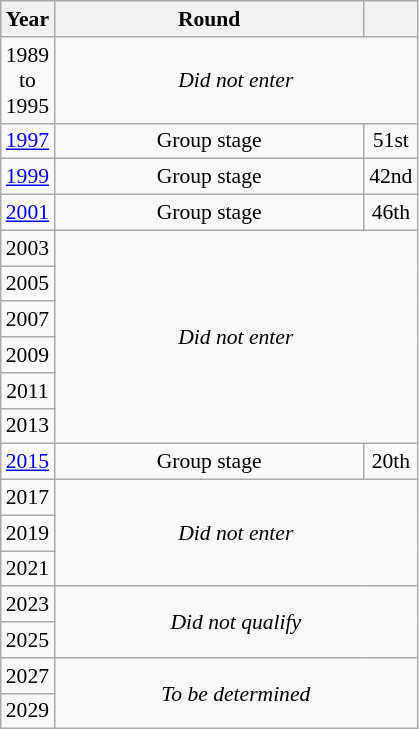<table class="wikitable" style="text-align: center; font-size:90%">
<tr>
<th>Year</th>
<th style="width:200px">Round</th>
<th></th>
</tr>
<tr>
<td>1989<br>to<br>1995</td>
<td colspan="2"><em>Did not enter</em></td>
</tr>
<tr>
<td><a href='#'>1997</a></td>
<td>Group stage</td>
<td>51st</td>
</tr>
<tr>
<td><a href='#'>1999</a></td>
<td>Group stage</td>
<td>42nd</td>
</tr>
<tr>
<td><a href='#'>2001</a></td>
<td>Group stage</td>
<td>46th</td>
</tr>
<tr>
<td>2003</td>
<td colspan="2" rowspan="6"><em>Did not enter</em></td>
</tr>
<tr>
<td>2005</td>
</tr>
<tr>
<td>2007</td>
</tr>
<tr>
<td>2009</td>
</tr>
<tr>
<td>2011</td>
</tr>
<tr>
<td>2013</td>
</tr>
<tr>
<td><a href='#'>2015</a></td>
<td>Group stage</td>
<td>20th</td>
</tr>
<tr>
<td>2017</td>
<td colspan="2" rowspan="3"><em>Did not enter</em></td>
</tr>
<tr>
<td>2019</td>
</tr>
<tr>
<td>2021</td>
</tr>
<tr>
<td>2023</td>
<td colspan="2" rowspan="2"><em>Did not qualify</em></td>
</tr>
<tr>
<td>2025</td>
</tr>
<tr>
<td>2027</td>
<td colspan="2" rowspan="2"><em>To be determined</em></td>
</tr>
<tr>
<td>2029</td>
</tr>
</table>
